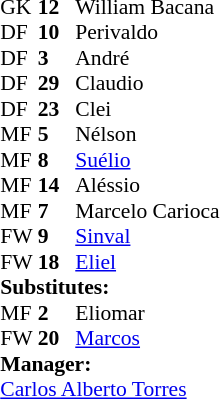<table style="font-size:90%; margin:0.2em auto;" cellspacing="0" cellpadding="0">
<tr>
<th width="25"></th>
<th width="25"></th>
</tr>
<tr>
<td>GK</td>
<td><strong>12</strong></td>
<td> William Bacana</td>
</tr>
<tr>
<td>DF</td>
<td><strong>10</strong></td>
<td> Perivaldo</td>
</tr>
<tr>
<td>DF</td>
<td><strong>3</strong></td>
<td> André</td>
</tr>
<tr>
<td>DF</td>
<td><strong>29</strong></td>
<td> Claudio</td>
</tr>
<tr>
<td>DF</td>
<td><strong>23</strong></td>
<td> Clei</td>
<td></td>
<td></td>
</tr>
<tr>
<td>MF</td>
<td><strong>5</strong></td>
<td> Nélson</td>
</tr>
<tr>
<td>MF</td>
<td><strong>8</strong></td>
<td> <a href='#'>Suélio</a></td>
</tr>
<tr>
<td>MF</td>
<td><strong>14</strong></td>
<td> Aléssio</td>
<td></td>
<td></td>
</tr>
<tr>
<td>MF</td>
<td><strong>7</strong></td>
<td> Marcelo Carioca</td>
</tr>
<tr>
<td>FW</td>
<td><strong>9</strong></td>
<td> <a href='#'>Sinval</a></td>
</tr>
<tr>
<td>FW</td>
<td><strong>18</strong></td>
<td> <a href='#'>Eliel</a></td>
</tr>
<tr>
<td colspan=3><strong>Substitutes:</strong></td>
</tr>
<tr>
<td>MF</td>
<td><strong>2</strong></td>
<td> Eliomar</td>
<td></td>
<td></td>
</tr>
<tr>
<td>FW</td>
<td><strong>20</strong></td>
<td> <a href='#'>Marcos</a></td>
<td></td>
<td></td>
</tr>
<tr>
<td colspan=3><strong>Manager:</strong></td>
</tr>
<tr>
<td colspan=4> <a href='#'>Carlos Alberto Torres</a></td>
</tr>
</table>
